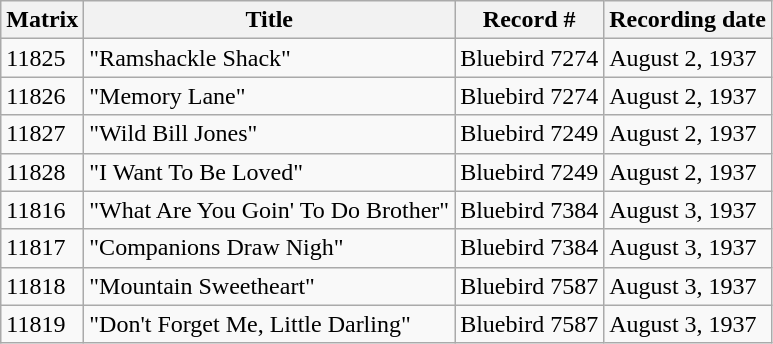<table class=wikitable>
<tr>
<th>Matrix</th>
<th>Title</th>
<th>Record #</th>
<th>Recording date</th>
</tr>
<tr>
<td>11825</td>
<td>"Ramshackle Shack"</td>
<td>Bluebird 7274</td>
<td>August 2, 1937</td>
</tr>
<tr>
<td>11826</td>
<td>"Memory Lane"</td>
<td>Bluebird 7274</td>
<td>August 2, 1937</td>
</tr>
<tr>
<td>11827</td>
<td>"Wild Bill Jones"</td>
<td>Bluebird 7249</td>
<td>August 2, 1937</td>
</tr>
<tr>
<td>11828</td>
<td>"I Want To Be Loved"</td>
<td>Bluebird 7249</td>
<td>August 2, 1937</td>
</tr>
<tr>
<td>11816</td>
<td>"What Are You Goin' To Do Brother"</td>
<td>Bluebird 7384</td>
<td>August 3, 1937</td>
</tr>
<tr>
<td>11817</td>
<td>"Companions Draw Nigh"</td>
<td>Bluebird 7384</td>
<td>August 3, 1937</td>
</tr>
<tr>
<td>11818</td>
<td>"Mountain Sweetheart"</td>
<td>Bluebird 7587</td>
<td>August 3, 1937</td>
</tr>
<tr>
<td>11819</td>
<td>"Don't Forget Me, Little Darling"</td>
<td>Bluebird 7587</td>
<td>August 3, 1937</td>
</tr>
</table>
